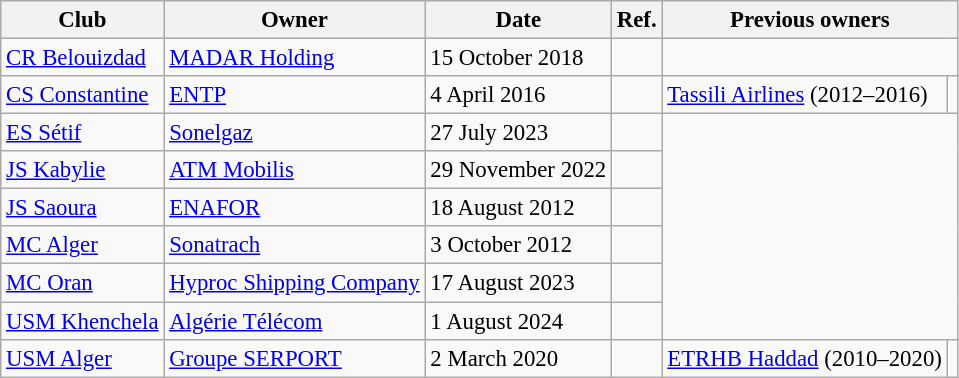<table class="wikitable plainrowheaders sortable" style="text-align:left; font-size:95%">
<tr>
<th>Club</th>
<th>Owner</th>
<th>Date</th>
<th>Ref.</th>
<th colspan=2>Previous owners</th>
</tr>
<tr style="vertical-align:top;">
<td><a href='#'>CR Belouizdad</a></td>
<td><a href='#'>MADAR Holding</a></td>
<td>15 October 2018</td>
<td></td>
</tr>
<tr style="vertical-align:top;">
<td><a href='#'>CS Constantine</a></td>
<td><a href='#'>ENTP</a></td>
<td>4 April 2016</td>
<td></td>
<td><a href='#'>Tassili Airlines</a> (2012–2016)</td>
<td></td>
</tr>
<tr style="vertical-align:top;">
<td><a href='#'>ES Sétif</a></td>
<td><a href='#'>Sonelgaz</a></td>
<td>27 July 2023</td>
<td></td>
</tr>
<tr style="vertical-align:top;">
<td><a href='#'>JS Kabylie</a></td>
<td><a href='#'>ATM Mobilis</a></td>
<td>29 November 2022</td>
<td></td>
</tr>
<tr style="vertical-align:top;">
<td><a href='#'>JS Saoura</a></td>
<td><a href='#'>ENAFOR</a></td>
<td>18 August 2012</td>
<td></td>
</tr>
<tr style="vertical-align:top;">
<td><a href='#'>MC Alger</a></td>
<td><a href='#'>Sonatrach</a></td>
<td>3 October 2012</td>
<td></td>
</tr>
<tr style="vertical-align:top;">
<td><a href='#'>MC Oran</a></td>
<td><a href='#'>Hyproc Shipping Company</a></td>
<td>17 August 2023</td>
<td></td>
</tr>
<tr style="vertical-align:top;">
<td><a href='#'>USM Khenchela</a></td>
<td><a href='#'>Algérie Télécom</a></td>
<td>1 August 2024</td>
<td></td>
</tr>
<tr style="vertical-align:top;">
<td><a href='#'>USM Alger</a></td>
<td><a href='#'>Groupe SERPORT</a></td>
<td>2 March 2020</td>
<td></td>
<td><a href='#'>ETRHB Haddad</a> (2010–2020)</td>
<td></td>
</tr>
</table>
